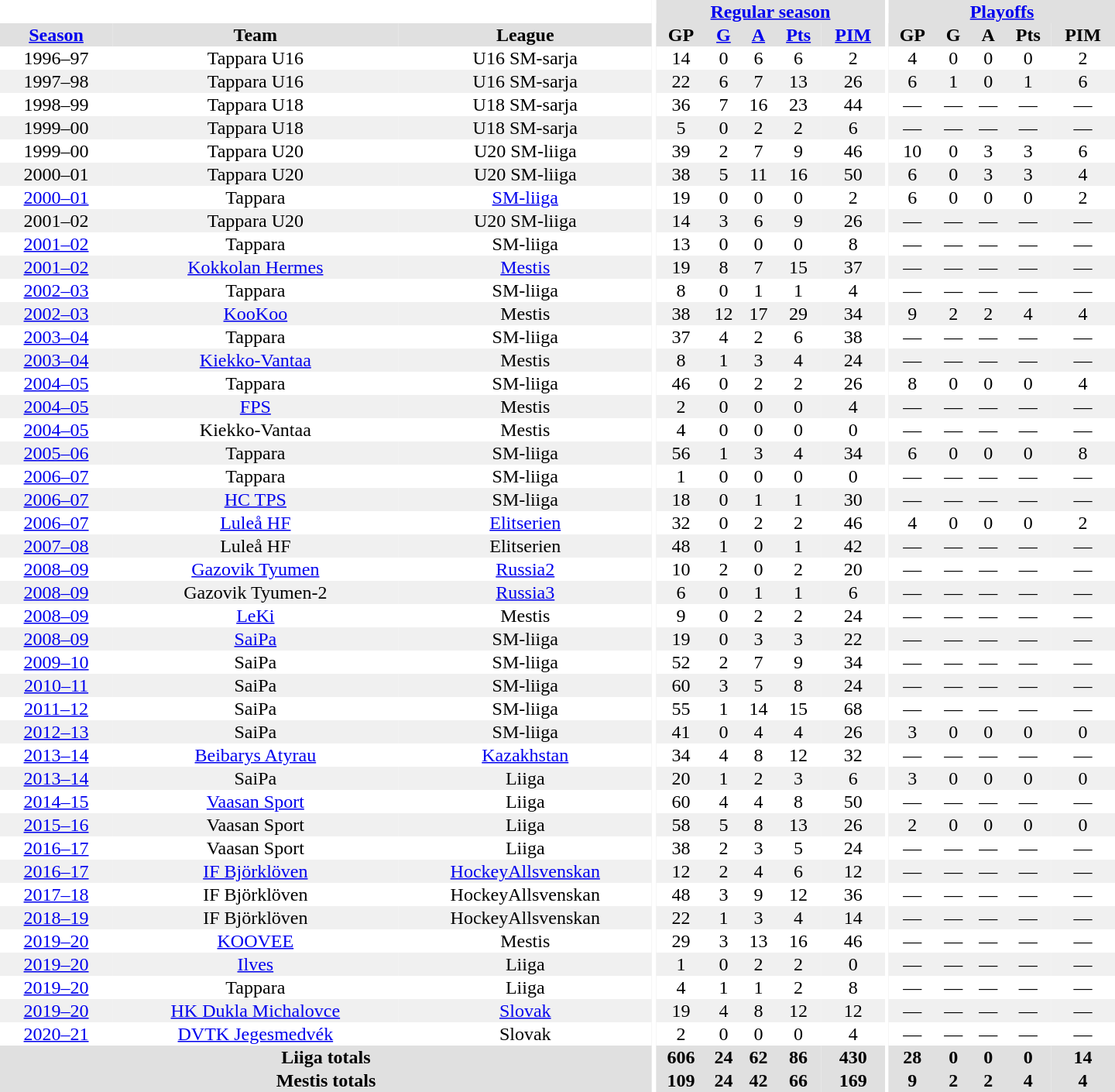<table border="0" cellpadding="1" cellspacing="0" style="text-align:center; width:60em">
<tr bgcolor="#e0e0e0">
<th colspan="3" bgcolor="#ffffff"></th>
<th rowspan="99" bgcolor="#ffffff"></th>
<th colspan="5"><a href='#'>Regular season</a></th>
<th rowspan="99" bgcolor="#ffffff"></th>
<th colspan="5"><a href='#'>Playoffs</a></th>
</tr>
<tr bgcolor="#e0e0e0">
<th><a href='#'>Season</a></th>
<th>Team</th>
<th>League</th>
<th>GP</th>
<th><a href='#'>G</a></th>
<th><a href='#'>A</a></th>
<th><a href='#'>Pts</a></th>
<th><a href='#'>PIM</a></th>
<th>GP</th>
<th>G</th>
<th>A</th>
<th>Pts</th>
<th>PIM</th>
</tr>
<tr>
<td>1996–97</td>
<td>Tappara U16</td>
<td>U16 SM-sarja</td>
<td>14</td>
<td>0</td>
<td>6</td>
<td>6</td>
<td>2</td>
<td>4</td>
<td>0</td>
<td>0</td>
<td>0</td>
<td>2</td>
</tr>
<tr bgcolor="#f0f0f0">
<td>1997–98</td>
<td>Tappara U16</td>
<td>U16 SM-sarja</td>
<td>22</td>
<td>6</td>
<td>7</td>
<td>13</td>
<td>26</td>
<td>6</td>
<td>1</td>
<td>0</td>
<td>1</td>
<td>6</td>
</tr>
<tr>
<td>1998–99</td>
<td>Tappara U18</td>
<td>U18 SM-sarja</td>
<td>36</td>
<td>7</td>
<td>16</td>
<td>23</td>
<td>44</td>
<td>—</td>
<td>—</td>
<td>—</td>
<td>—</td>
<td>—</td>
</tr>
<tr bgcolor="#f0f0f0">
<td>1999–00</td>
<td>Tappara U18</td>
<td>U18 SM-sarja</td>
<td>5</td>
<td>0</td>
<td>2</td>
<td>2</td>
<td>6</td>
<td>—</td>
<td>—</td>
<td>—</td>
<td>—</td>
<td>—</td>
</tr>
<tr>
<td>1999–00</td>
<td>Tappara U20</td>
<td>U20 SM-liiga</td>
<td>39</td>
<td>2</td>
<td>7</td>
<td>9</td>
<td>46</td>
<td>10</td>
<td>0</td>
<td>3</td>
<td>3</td>
<td>6</td>
</tr>
<tr bgcolor="#f0f0f0">
<td>2000–01</td>
<td>Tappara U20</td>
<td>U20 SM-liiga</td>
<td>38</td>
<td>5</td>
<td>11</td>
<td>16</td>
<td>50</td>
<td>6</td>
<td>0</td>
<td>3</td>
<td>3</td>
<td>4</td>
</tr>
<tr>
<td><a href='#'>2000–01</a></td>
<td>Tappara</td>
<td><a href='#'>SM-liiga</a></td>
<td>19</td>
<td>0</td>
<td>0</td>
<td>0</td>
<td>2</td>
<td>6</td>
<td>0</td>
<td>0</td>
<td>0</td>
<td>2</td>
</tr>
<tr bgcolor="#f0f0f0">
<td>2001–02</td>
<td>Tappara U20</td>
<td>U20 SM-liiga</td>
<td>14</td>
<td>3</td>
<td>6</td>
<td>9</td>
<td>26</td>
<td>—</td>
<td>—</td>
<td>—</td>
<td>—</td>
<td>—</td>
</tr>
<tr>
<td><a href='#'>2001–02</a></td>
<td>Tappara</td>
<td>SM-liiga</td>
<td>13</td>
<td>0</td>
<td>0</td>
<td>0</td>
<td>8</td>
<td>—</td>
<td>—</td>
<td>—</td>
<td>—</td>
<td>—</td>
</tr>
<tr bgcolor="#f0f0f0">
<td><a href='#'>2001–02</a></td>
<td><a href='#'>Kokkolan Hermes</a></td>
<td><a href='#'>Mestis</a></td>
<td>19</td>
<td>8</td>
<td>7</td>
<td>15</td>
<td>37</td>
<td>—</td>
<td>—</td>
<td>—</td>
<td>—</td>
<td>—</td>
</tr>
<tr>
<td><a href='#'>2002–03</a></td>
<td>Tappara</td>
<td>SM-liiga</td>
<td>8</td>
<td>0</td>
<td>1</td>
<td>1</td>
<td>4</td>
<td>—</td>
<td>—</td>
<td>—</td>
<td>—</td>
<td>—</td>
</tr>
<tr bgcolor="#f0f0f0">
<td><a href='#'>2002–03</a></td>
<td><a href='#'>KooKoo</a></td>
<td>Mestis</td>
<td>38</td>
<td>12</td>
<td>17</td>
<td>29</td>
<td>34</td>
<td>9</td>
<td>2</td>
<td>2</td>
<td>4</td>
<td>4</td>
</tr>
<tr>
<td><a href='#'>2003–04</a></td>
<td>Tappara</td>
<td>SM-liiga</td>
<td>37</td>
<td>4</td>
<td>2</td>
<td>6</td>
<td>38</td>
<td>—</td>
<td>—</td>
<td>—</td>
<td>—</td>
<td>—</td>
</tr>
<tr bgcolor="#f0f0f0">
<td><a href='#'>2003–04</a></td>
<td><a href='#'>Kiekko-Vantaa</a></td>
<td>Mestis</td>
<td>8</td>
<td>1</td>
<td>3</td>
<td>4</td>
<td>24</td>
<td>—</td>
<td>—</td>
<td>—</td>
<td>—</td>
<td>—</td>
</tr>
<tr>
<td><a href='#'>2004–05</a></td>
<td>Tappara</td>
<td>SM-liiga</td>
<td>46</td>
<td>0</td>
<td>2</td>
<td>2</td>
<td>26</td>
<td>8</td>
<td>0</td>
<td>0</td>
<td>0</td>
<td>4</td>
</tr>
<tr bgcolor="#f0f0f0">
<td><a href='#'>2004–05</a></td>
<td><a href='#'>FPS</a></td>
<td>Mestis</td>
<td>2</td>
<td>0</td>
<td>0</td>
<td>0</td>
<td>4</td>
<td>—</td>
<td>—</td>
<td>—</td>
<td>—</td>
<td>—</td>
</tr>
<tr>
<td><a href='#'>2004–05</a></td>
<td>Kiekko-Vantaa</td>
<td>Mestis</td>
<td>4</td>
<td>0</td>
<td>0</td>
<td>0</td>
<td>0</td>
<td>—</td>
<td>—</td>
<td>—</td>
<td>—</td>
<td>—</td>
</tr>
<tr bgcolor="#f0f0f0">
<td><a href='#'>2005–06</a></td>
<td>Tappara</td>
<td>SM-liiga</td>
<td>56</td>
<td>1</td>
<td>3</td>
<td>4</td>
<td>34</td>
<td>6</td>
<td>0</td>
<td>0</td>
<td>0</td>
<td>8</td>
</tr>
<tr>
<td><a href='#'>2006–07</a></td>
<td>Tappara</td>
<td>SM-liiga</td>
<td>1</td>
<td>0</td>
<td>0</td>
<td>0</td>
<td>0</td>
<td>—</td>
<td>—</td>
<td>—</td>
<td>—</td>
<td>—</td>
</tr>
<tr bgcolor="#f0f0f0">
<td><a href='#'>2006–07</a></td>
<td><a href='#'>HC TPS</a></td>
<td>SM-liiga</td>
<td>18</td>
<td>0</td>
<td>1</td>
<td>1</td>
<td>30</td>
<td>—</td>
<td>—</td>
<td>—</td>
<td>—</td>
<td>—</td>
</tr>
<tr>
<td><a href='#'>2006–07</a></td>
<td><a href='#'>Luleå HF</a></td>
<td><a href='#'>Elitserien</a></td>
<td>32</td>
<td>0</td>
<td>2</td>
<td>2</td>
<td>46</td>
<td>4</td>
<td>0</td>
<td>0</td>
<td>0</td>
<td>2</td>
</tr>
<tr bgcolor="#f0f0f0">
<td><a href='#'>2007–08</a></td>
<td>Luleå HF</td>
<td>Elitserien</td>
<td>48</td>
<td>1</td>
<td>0</td>
<td>1</td>
<td>42</td>
<td>—</td>
<td>—</td>
<td>—</td>
<td>—</td>
<td>—</td>
</tr>
<tr>
<td><a href='#'>2008–09</a></td>
<td><a href='#'>Gazovik Tyumen</a></td>
<td><a href='#'>Russia2</a></td>
<td>10</td>
<td>2</td>
<td>0</td>
<td>2</td>
<td>20</td>
<td>—</td>
<td>—</td>
<td>—</td>
<td>—</td>
<td>—</td>
</tr>
<tr bgcolor="#f0f0f0">
<td><a href='#'>2008–09</a></td>
<td>Gazovik Tyumen-2</td>
<td><a href='#'>Russia3</a></td>
<td>6</td>
<td>0</td>
<td>1</td>
<td>1</td>
<td>6</td>
<td>—</td>
<td>—</td>
<td>—</td>
<td>—</td>
<td>—</td>
</tr>
<tr>
<td><a href='#'>2008–09</a></td>
<td><a href='#'>LeKi</a></td>
<td>Mestis</td>
<td>9</td>
<td>0</td>
<td>2</td>
<td>2</td>
<td>24</td>
<td>—</td>
<td>—</td>
<td>—</td>
<td>—</td>
<td>—</td>
</tr>
<tr bgcolor="#f0f0f0">
<td><a href='#'>2008–09</a></td>
<td><a href='#'>SaiPa</a></td>
<td>SM-liiga</td>
<td>19</td>
<td>0</td>
<td>3</td>
<td>3</td>
<td>22</td>
<td>—</td>
<td>—</td>
<td>—</td>
<td>—</td>
<td>—</td>
</tr>
<tr>
<td><a href='#'>2009–10</a></td>
<td>SaiPa</td>
<td>SM-liiga</td>
<td>52</td>
<td>2</td>
<td>7</td>
<td>9</td>
<td>34</td>
<td>—</td>
<td>—</td>
<td>—</td>
<td>—</td>
<td>—</td>
</tr>
<tr bgcolor="#f0f0f0">
<td><a href='#'>2010–11</a></td>
<td>SaiPa</td>
<td>SM-liiga</td>
<td>60</td>
<td>3</td>
<td>5</td>
<td>8</td>
<td>24</td>
<td>—</td>
<td>—</td>
<td>—</td>
<td>—</td>
<td>—</td>
</tr>
<tr>
<td><a href='#'>2011–12</a></td>
<td>SaiPa</td>
<td>SM-liiga</td>
<td>55</td>
<td>1</td>
<td>14</td>
<td>15</td>
<td>68</td>
<td>—</td>
<td>—</td>
<td>—</td>
<td>—</td>
<td>—</td>
</tr>
<tr bgcolor="#f0f0f0">
<td><a href='#'>2012–13</a></td>
<td>SaiPa</td>
<td>SM-liiga</td>
<td>41</td>
<td>0</td>
<td>4</td>
<td>4</td>
<td>26</td>
<td>3</td>
<td>0</td>
<td>0</td>
<td>0</td>
<td>0</td>
</tr>
<tr>
<td><a href='#'>2013–14</a></td>
<td><a href='#'>Beibarys Atyrau</a></td>
<td><a href='#'>Kazakhstan</a></td>
<td>34</td>
<td>4</td>
<td>8</td>
<td>12</td>
<td>32</td>
<td>—</td>
<td>—</td>
<td>—</td>
<td>—</td>
<td>—</td>
</tr>
<tr bgcolor="#f0f0f0">
<td><a href='#'>2013–14</a></td>
<td>SaiPa</td>
<td>Liiga</td>
<td>20</td>
<td>1</td>
<td>2</td>
<td>3</td>
<td>6</td>
<td>3</td>
<td>0</td>
<td>0</td>
<td>0</td>
<td>0</td>
</tr>
<tr>
<td><a href='#'>2014–15</a></td>
<td><a href='#'>Vaasan Sport</a></td>
<td>Liiga</td>
<td>60</td>
<td>4</td>
<td>4</td>
<td>8</td>
<td>50</td>
<td>—</td>
<td>—</td>
<td>—</td>
<td>—</td>
<td>—</td>
</tr>
<tr bgcolor="#f0f0f0">
<td><a href='#'>2015–16</a></td>
<td>Vaasan Sport</td>
<td>Liiga</td>
<td>58</td>
<td>5</td>
<td>8</td>
<td>13</td>
<td>26</td>
<td>2</td>
<td>0</td>
<td>0</td>
<td>0</td>
<td>0</td>
</tr>
<tr>
<td><a href='#'>2016–17</a></td>
<td>Vaasan Sport</td>
<td>Liiga</td>
<td>38</td>
<td>2</td>
<td>3</td>
<td>5</td>
<td>24</td>
<td>—</td>
<td>—</td>
<td>—</td>
<td>—</td>
<td>—</td>
</tr>
<tr bgcolor="#f0f0f0">
<td><a href='#'>2016–17</a></td>
<td><a href='#'>IF Björklöven</a></td>
<td><a href='#'>HockeyAllsvenskan</a></td>
<td>12</td>
<td>2</td>
<td>4</td>
<td>6</td>
<td>12</td>
<td>—</td>
<td>—</td>
<td>—</td>
<td>—</td>
<td>—</td>
</tr>
<tr>
<td><a href='#'>2017–18</a></td>
<td>IF Björklöven</td>
<td>HockeyAllsvenskan</td>
<td>48</td>
<td>3</td>
<td>9</td>
<td>12</td>
<td>36</td>
<td>—</td>
<td>—</td>
<td>—</td>
<td>—</td>
<td>—</td>
</tr>
<tr bgcolor="#f0f0f0">
<td><a href='#'>2018–19</a></td>
<td>IF Björklöven</td>
<td>HockeyAllsvenskan</td>
<td>22</td>
<td>1</td>
<td>3</td>
<td>4</td>
<td>14</td>
<td>—</td>
<td>—</td>
<td>—</td>
<td>—</td>
<td>—</td>
</tr>
<tr>
<td><a href='#'>2019–20</a></td>
<td><a href='#'>KOOVEE</a></td>
<td>Mestis</td>
<td>29</td>
<td>3</td>
<td>13</td>
<td>16</td>
<td>46</td>
<td>—</td>
<td>—</td>
<td>—</td>
<td>—</td>
<td>—</td>
</tr>
<tr bgcolor="#f0f0f0">
<td><a href='#'>2019–20</a></td>
<td><a href='#'>Ilves</a></td>
<td>Liiga</td>
<td>1</td>
<td>0</td>
<td>2</td>
<td>2</td>
<td>0</td>
<td>—</td>
<td>—</td>
<td>—</td>
<td>—</td>
<td>—</td>
</tr>
<tr>
<td><a href='#'>2019–20</a></td>
<td>Tappara</td>
<td>Liiga</td>
<td>4</td>
<td>1</td>
<td>1</td>
<td>2</td>
<td>8</td>
<td>—</td>
<td>—</td>
<td>—</td>
<td>—</td>
<td>—</td>
</tr>
<tr bgcolor="#f0f0f0">
<td><a href='#'>2019–20</a></td>
<td><a href='#'>HK Dukla Michalovce</a></td>
<td><a href='#'>Slovak</a></td>
<td>19</td>
<td>4</td>
<td>8</td>
<td>12</td>
<td>12</td>
<td>—</td>
<td>—</td>
<td>—</td>
<td>—</td>
<td>—</td>
</tr>
<tr>
<td><a href='#'>2020–21</a></td>
<td><a href='#'>DVTK Jegesmedvék</a></td>
<td>Slovak</td>
<td>2</td>
<td>0</td>
<td>0</td>
<td>0</td>
<td>4</td>
<td>—</td>
<td>—</td>
<td>—</td>
<td>—</td>
<td>—</td>
</tr>
<tr>
</tr>
<tr ALIGN="center" bgcolor="#e0e0e0">
<th colspan="3">Liiga totals</th>
<th ALIGN="center">606</th>
<th ALIGN="center">24</th>
<th ALIGN="center">62</th>
<th ALIGN="center">86</th>
<th ALIGN="center">430</th>
<th ALIGN="center">28</th>
<th ALIGN="center">0</th>
<th ALIGN="center">0</th>
<th ALIGN="center">0</th>
<th ALIGN="center">14</th>
</tr>
<tr>
</tr>
<tr ALIGN="center" bgcolor="#e0e0e0">
<th colspan="3">Mestis totals</th>
<th ALIGN="center">109</th>
<th ALIGN="center">24</th>
<th ALIGN="center">42</th>
<th ALIGN="center">66</th>
<th ALIGN="center">169</th>
<th ALIGN="center">9</th>
<th ALIGN="center">2</th>
<th ALIGN="center">2</th>
<th ALIGN="center">4</th>
<th ALIGN="center">4</th>
</tr>
</table>
